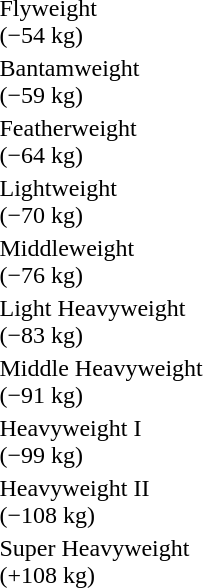<table>
<tr>
<td>Flyweight<br>(−54 kg)<br></td>
<td></td>
<td></td>
<td></td>
</tr>
<tr>
<td>Bantamweight<br>(−59 kg)<br></td>
<td></td>
<td></td>
<td></td>
</tr>
<tr>
<td>Featherweight<br>(−64 kg)<br></td>
<td></td>
<td></td>
<td></td>
</tr>
<tr>
<td>Lightweight<br>(−70 kg)<br></td>
<td></td>
<td></td>
<td></td>
</tr>
<tr>
<td>Middleweight<br>(−76 kg)<br></td>
<td></td>
<td></td>
<td></td>
</tr>
<tr>
<td>Light Heavyweight<br>(−83 kg)<br></td>
<td></td>
<td></td>
<td></td>
</tr>
<tr>
<td>Middle Heavyweight<br>(−91 kg)<br></td>
<td></td>
<td></td>
<td></td>
</tr>
<tr>
<td>Heavyweight I<br>(−99 kg)<br></td>
<td></td>
<td></td>
<td></td>
</tr>
<tr>
<td>Heavyweight II<br>(−108 kg)<br></td>
<td></td>
<td></td>
<td></td>
</tr>
<tr>
<td>Super Heavyweight <br>(+108 kg)<br></td>
<td></td>
<td></td>
<td></td>
</tr>
</table>
